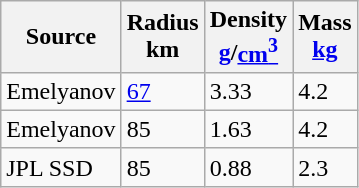<table class=wikitable>
<tr>
<th>Source</th>
<th>Radius <br> km</th>
<th>Density <br> <a href='#'>g</a>/<a href='#'>cm<sup>3</sup></a></th>
<th>Mass <br> <a href='#'>kg</a></th>
</tr>
<tr>
<td>Emelyanov</td>
<td><a href='#'>67</a></td>
<td>3.33</td>
<td>4.2</td>
</tr>
<tr>
<td>Emelyanov</td>
<td>85</td>
<td>1.63</td>
<td>4.2</td>
</tr>
<tr>
<td>JPL SSD</td>
<td>85</td>
<td>0.88</td>
<td>2.3</td>
</tr>
</table>
